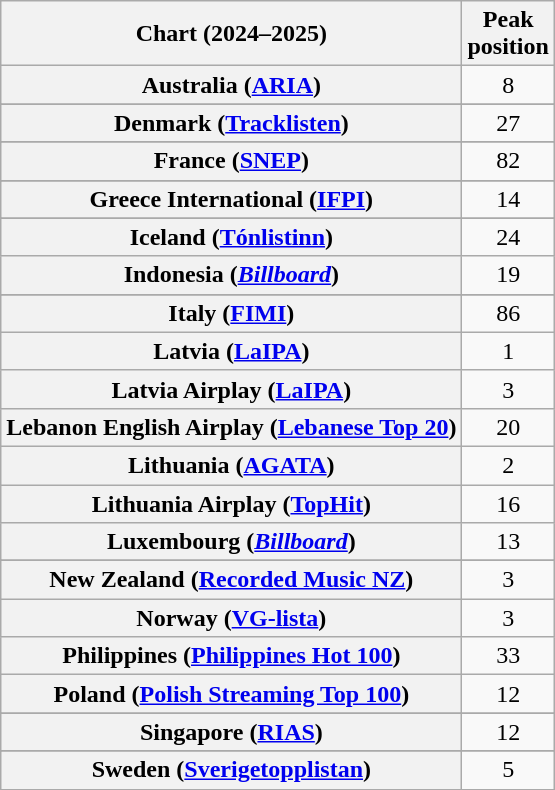<table class="wikitable sortable plainrowheaders" style="text-align:center">
<tr>
<th scope="col">Chart (2024–2025)</th>
<th scope="col">Peak<br>position</th>
</tr>
<tr>
<th scope="row">Australia (<a href='#'>ARIA</a>)</th>
<td>8</td>
</tr>
<tr>
</tr>
<tr>
</tr>
<tr>
</tr>
<tr>
</tr>
<tr>
</tr>
<tr>
<th scope="row">Denmark (<a href='#'>Tracklisten</a>)</th>
<td>27</td>
</tr>
<tr>
</tr>
<tr>
<th scope="row">France (<a href='#'>SNEP</a>)</th>
<td>82</td>
</tr>
<tr>
</tr>
<tr>
</tr>
<tr>
<th scope="row">Greece International (<a href='#'>IFPI</a>)</th>
<td>14</td>
</tr>
<tr>
</tr>
<tr>
<th scope="row">Iceland (<a href='#'>Tónlistinn</a>)</th>
<td>24</td>
</tr>
<tr>
<th scope="row">Indonesia (<em><a href='#'>Billboard</a></em>)</th>
<td>19</td>
</tr>
<tr>
</tr>
<tr>
<th scope="row">Italy (<a href='#'>FIMI</a>)</th>
<td>86</td>
</tr>
<tr>
<th scope="row">Latvia (<a href='#'>LaIPA</a>)</th>
<td>1</td>
</tr>
<tr>
<th scope="row">Latvia Airplay (<a href='#'>LaIPA</a>)</th>
<td>3</td>
</tr>
<tr>
<th scope="row">Lebanon English Airplay (<a href='#'>Lebanese Top 20</a>)</th>
<td>20</td>
</tr>
<tr>
<th scope="row">Lithuania (<a href='#'>AGATA</a>)</th>
<td>2</td>
</tr>
<tr>
<th scope="row">Lithuania Airplay (<a href='#'>TopHit</a>)</th>
<td>16</td>
</tr>
<tr>
<th scope="row">Luxembourg (<em><a href='#'>Billboard</a></em>)</th>
<td>13</td>
</tr>
<tr>
</tr>
<tr>
</tr>
<tr>
<th scope="row">New Zealand (<a href='#'>Recorded Music NZ</a>)</th>
<td>3</td>
</tr>
<tr>
<th scope="row">Norway (<a href='#'>VG-lista</a>)</th>
<td>3</td>
</tr>
<tr>
<th scope="row">Philippines (<a href='#'>Philippines Hot 100</a>)</th>
<td>33</td>
</tr>
<tr>
<th scope="row">Poland (<a href='#'>Polish Streaming Top 100</a>)</th>
<td>12</td>
</tr>
<tr>
</tr>
<tr>
<th scope="row">Singapore (<a href='#'>RIAS</a>)</th>
<td>12</td>
</tr>
<tr>
</tr>
<tr>
<th scope="row">Sweden (<a href='#'>Sverigetopplistan</a>)</th>
<td>5</td>
</tr>
<tr>
</tr>
<tr>
</tr>
<tr>
</tr>
<tr>
</tr>
<tr>
</tr>
<tr>
</tr>
<tr>
</tr>
</table>
